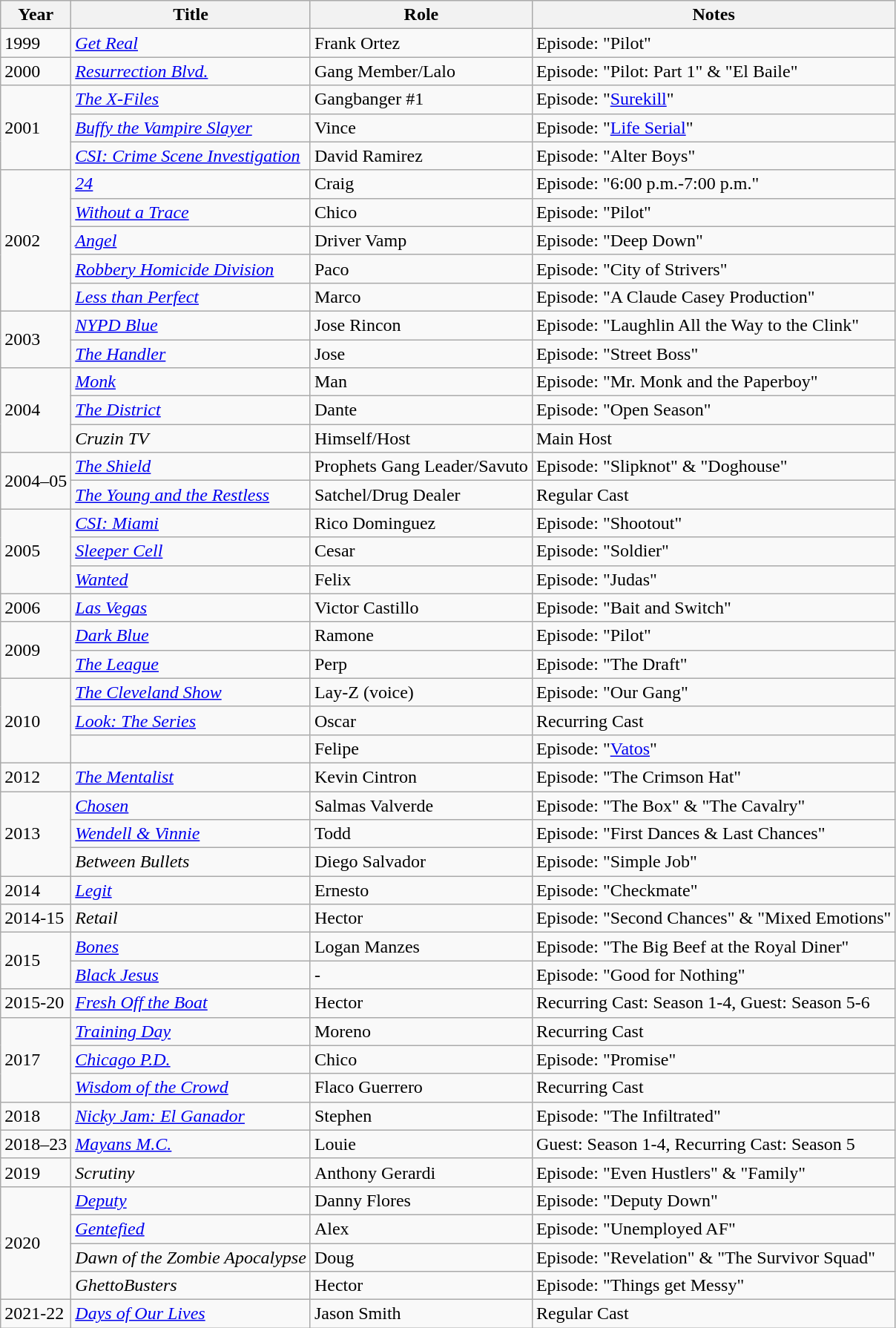<table class="wikitable sortable">
<tr>
<th>Year</th>
<th>Title</th>
<th>Role</th>
<th>Notes</th>
</tr>
<tr>
<td>1999</td>
<td><em><a href='#'>Get Real</a></em></td>
<td>Frank Ortez</td>
<td>Episode: "Pilot"</td>
</tr>
<tr>
<td>2000</td>
<td><em><a href='#'>Resurrection Blvd.</a></em></td>
<td>Gang Member/Lalo</td>
<td>Episode: "Pilot: Part 1" & "El Baile"</td>
</tr>
<tr>
<td rowspan="3">2001</td>
<td><em><a href='#'>The X-Files</a></em></td>
<td>Gangbanger #1</td>
<td>Episode: "<a href='#'>Surekill</a>"</td>
</tr>
<tr>
<td><em><a href='#'>Buffy the Vampire Slayer</a></em></td>
<td>Vince</td>
<td>Episode: "<a href='#'>Life Serial</a>"</td>
</tr>
<tr>
<td><em><a href='#'>CSI: Crime Scene Investigation</a></em></td>
<td>David Ramirez</td>
<td>Episode: "Alter Boys"</td>
</tr>
<tr>
<td rowspan="5">2002</td>
<td><em><a href='#'>24</a></em></td>
<td>Craig</td>
<td>Episode: "6:00 p.m.-7:00 p.m."</td>
</tr>
<tr>
<td><em><a href='#'>Without a Trace</a></em></td>
<td>Chico</td>
<td>Episode: "Pilot"</td>
</tr>
<tr>
<td><em><a href='#'>Angel</a></em></td>
<td>Driver Vamp</td>
<td>Episode: "Deep Down"</td>
</tr>
<tr>
<td><em><a href='#'>Robbery Homicide Division</a></em></td>
<td>Paco</td>
<td>Episode: "City of Strivers"</td>
</tr>
<tr>
<td><em><a href='#'>Less than Perfect</a></em></td>
<td>Marco</td>
<td>Episode: "A Claude Casey Production"</td>
</tr>
<tr>
<td rowspan="2">2003</td>
<td><em><a href='#'>NYPD Blue</a></em></td>
<td>Jose Rincon</td>
<td>Episode: "Laughlin All the Way to the Clink"</td>
</tr>
<tr>
<td><em><a href='#'>The Handler</a></em></td>
<td>Jose</td>
<td>Episode: "Street Boss"</td>
</tr>
<tr>
<td rowspan="3">2004</td>
<td><em><a href='#'>Monk</a></em></td>
<td>Man</td>
<td>Episode: "Mr. Monk and the Paperboy"</td>
</tr>
<tr>
<td><em><a href='#'>The District</a></em></td>
<td>Dante</td>
<td>Episode: "Open Season"</td>
</tr>
<tr>
<td><em>Cruzin TV</em></td>
<td>Himself/Host</td>
<td>Main Host</td>
</tr>
<tr>
<td rowspan="2">2004–05</td>
<td><em><a href='#'>The Shield</a></em></td>
<td>Prophets Gang Leader/Savuto</td>
<td>Episode: "Slipknot" & "Doghouse"</td>
</tr>
<tr>
<td><em><a href='#'>The Young and the Restless</a></em></td>
<td>Satchel/Drug Dealer</td>
<td>Regular Cast</td>
</tr>
<tr>
<td rowspan="3">2005</td>
<td><em><a href='#'>CSI: Miami</a></em></td>
<td>Rico Dominguez</td>
<td>Episode: "Shootout"</td>
</tr>
<tr>
<td><em><a href='#'>Sleeper Cell</a></em></td>
<td>Cesar</td>
<td>Episode: "Soldier"</td>
</tr>
<tr>
<td><em><a href='#'>Wanted</a></em></td>
<td>Felix</td>
<td>Episode: "Judas"</td>
</tr>
<tr>
<td>2006</td>
<td><em><a href='#'>Las Vegas</a></em></td>
<td>Victor Castillo</td>
<td>Episode: "Bait and Switch"</td>
</tr>
<tr>
<td rowspan="2">2009</td>
<td><em><a href='#'>Dark Blue</a></em></td>
<td>Ramone</td>
<td>Episode: "Pilot"</td>
</tr>
<tr>
<td><em><a href='#'>The League</a></em></td>
<td>Perp</td>
<td>Episode: "The Draft"</td>
</tr>
<tr>
<td rowspan="3">2010</td>
<td><em><a href='#'>The Cleveland Show</a></em></td>
<td>Lay-Z (voice)</td>
<td>Episode: "Our Gang"</td>
</tr>
<tr>
<td><em><a href='#'>Look: The Series</a></em></td>
<td>Oscar</td>
<td>Recurring Cast</td>
</tr>
<tr>
<td><em></em></td>
<td>Felipe</td>
<td>Episode: "<a href='#'>Vatos</a>"</td>
</tr>
<tr>
<td>2012</td>
<td><em><a href='#'>The Mentalist</a></em></td>
<td>Kevin Cintron</td>
<td>Episode: "The Crimson Hat"</td>
</tr>
<tr>
<td rowspan="3">2013</td>
<td><em><a href='#'>Chosen</a></em></td>
<td>Salmas Valverde</td>
<td>Episode: "The Box" & "The Cavalry"</td>
</tr>
<tr>
<td><em><a href='#'>Wendell & Vinnie</a></em></td>
<td>Todd</td>
<td>Episode: "First Dances & Last Chances"</td>
</tr>
<tr>
<td><em>Between Bullets</em></td>
<td>Diego Salvador</td>
<td>Episode: "Simple Job"</td>
</tr>
<tr>
<td>2014</td>
<td><em><a href='#'>Legit</a></em></td>
<td>Ernesto</td>
<td>Episode: "Checkmate"</td>
</tr>
<tr>
<td>2014-15</td>
<td><em>Retail</em></td>
<td>Hector</td>
<td>Episode: "Second Chances" & "Mixed Emotions"</td>
</tr>
<tr>
<td rowspan="2">2015</td>
<td><em><a href='#'>Bones</a></em></td>
<td>Logan Manzes</td>
<td>Episode: "The Big Beef at the Royal Diner"</td>
</tr>
<tr>
<td><em><a href='#'>Black Jesus</a></em></td>
<td>-</td>
<td>Episode: "Good for Nothing"</td>
</tr>
<tr>
<td>2015-20</td>
<td><em><a href='#'>Fresh Off the Boat</a></em></td>
<td>Hector</td>
<td>Recurring Cast: Season 1-4, Guest: Season 5-6</td>
</tr>
<tr>
<td rowspan="3">2017</td>
<td><em><a href='#'>Training Day</a></em></td>
<td>Moreno</td>
<td>Recurring Cast</td>
</tr>
<tr>
<td><em><a href='#'>Chicago P.D.</a></em></td>
<td>Chico</td>
<td>Episode: "Promise"</td>
</tr>
<tr>
<td><em><a href='#'>Wisdom of the Crowd</a></em></td>
<td>Flaco Guerrero</td>
<td>Recurring Cast</td>
</tr>
<tr>
<td>2018</td>
<td><em><a href='#'>Nicky Jam: El Ganador</a></em></td>
<td>Stephen</td>
<td>Episode: "The Infiltrated"</td>
</tr>
<tr>
<td>2018–23</td>
<td><em><a href='#'>Mayans M.C.</a></em></td>
<td>Louie</td>
<td>Guest: Season 1-4, Recurring Cast: Season 5</td>
</tr>
<tr>
<td>2019</td>
<td><em>Scrutiny</em></td>
<td>Anthony Gerardi</td>
<td>Episode: "Even Hustlers" & "Family"</td>
</tr>
<tr>
<td rowspan="4">2020</td>
<td><em><a href='#'>Deputy</a></em></td>
<td>Danny Flores</td>
<td>Episode: "Deputy Down"</td>
</tr>
<tr>
<td><em><a href='#'>Gentefied</a></em></td>
<td>Alex</td>
<td>Episode: "Unemployed AF"</td>
</tr>
<tr>
<td><em>Dawn of the Zombie Apocalypse</em></td>
<td>Doug</td>
<td>Episode: "Revelation" & "The Survivor Squad"</td>
</tr>
<tr>
<td><em>GhettoBusters</em></td>
<td>Hector</td>
<td>Episode: "Things get Messy"</td>
</tr>
<tr>
<td>2021-22</td>
<td><em><a href='#'>Days of Our Lives</a></em></td>
<td>Jason Smith</td>
<td>Regular Cast</td>
</tr>
</table>
